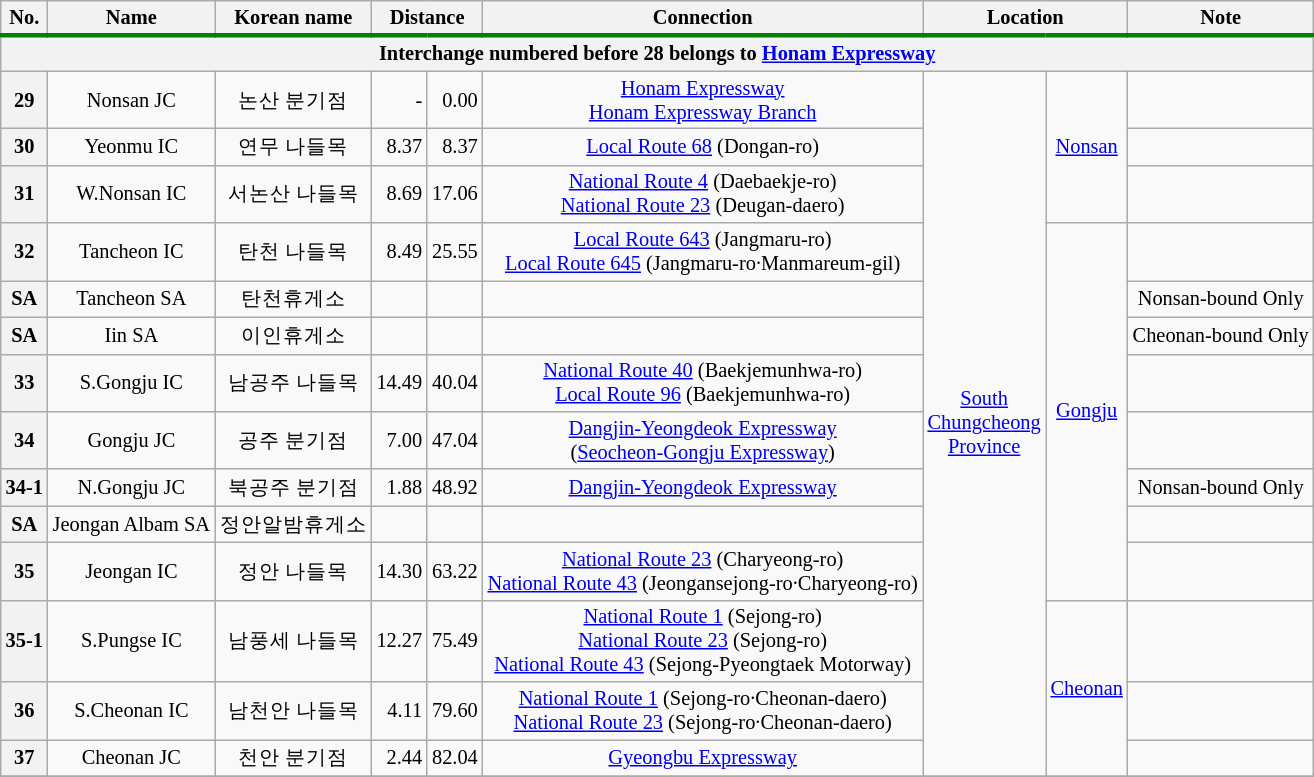<table class="wikitable" style="font-size: 85%; text-align: center;">
<tr style="border-bottom:solid 0.25em green;">
<th>No.</th>
<th>Name</th>
<th>Korean name</th>
<th colspan="2">Distance</th>
<th>Connection</th>
<th colspan="2">Location</th>
<th>Note</th>
</tr>
<tr>
<th colspan="9">Interchange numbered before 28 belongs to <a href='#'>Honam Expressway</a></th>
</tr>
<tr>
<th>29</th>
<td>Nonsan JC</td>
<td>논산 분기점</td>
<td style="text-align: right;">-</td>
<td style="text-align: right;">0.00</td>
<td><a href='#'>Honam Expressway</a><br><a href='#'>Honam Expressway Branch</a></td>
<td style="width: 1.2em;" rowspan="14"><a href='#'>South Chungcheong Province</a></td>
<td rowspan="3"><a href='#'>Nonsan</a></td>
<td></td>
</tr>
<tr>
<th>30</th>
<td>Yeonmu IC</td>
<td>연무 나들목</td>
<td style="text-align: right;">8.37</td>
<td style="text-align: right;">8.37</td>
<td><a href='#'>Local Route 68</a> (Dongan-ro)</td>
<td></td>
</tr>
<tr>
<th>31</th>
<td>W.Nonsan IC</td>
<td>서논산 나들목</td>
<td style="text-align: right;">8.69</td>
<td style="text-align: right;">17.06</td>
<td><a href='#'>National Route 4</a> (Daebaekje-ro)<br><a href='#'>National Route 23</a> (Deugan-daero)</td>
<td></td>
</tr>
<tr>
<th>32</th>
<td>Tancheon IC</td>
<td>탄천 나들목</td>
<td style="text-align: right;">8.49</td>
<td style="text-align: right;">25.55</td>
<td><a href='#'>Local Route 643</a> (Jangmaru-ro)<br><a href='#'>Local Route 645</a> (Jangmaru-ro·Manmareum-gil)</td>
<td rowspan="8"><a href='#'>Gongju</a></td>
<td></td>
</tr>
<tr>
<th>SA</th>
<td>Tancheon SA</td>
<td>탄천휴게소</td>
<td></td>
<td></td>
<td></td>
<td>Nonsan-bound Only</td>
</tr>
<tr>
<th>SA</th>
<td>Iin SA</td>
<td>이인휴게소</td>
<td></td>
<td></td>
<td></td>
<td>Cheonan-bound Only</td>
</tr>
<tr>
<th>33</th>
<td>S.Gongju IC</td>
<td>남공주 나들목</td>
<td style="text-align: right;">14.49</td>
<td style="text-align: right;">40.04</td>
<td><a href='#'>National Route 40</a> (Baekjemunhwa-ro)<br><a href='#'>Local Route 96</a> (Baekjemunhwa-ro)</td>
<td></td>
</tr>
<tr>
<th>34</th>
<td>Gongju JC</td>
<td>공주 분기점</td>
<td style="text-align: right;">7.00</td>
<td style="text-align: right;">47.04</td>
<td><a href='#'>Dangjin-Yeongdeok Expressway</a><br>(<a href='#'>Seocheon-Gongju Expressway</a>)</td>
<td></td>
</tr>
<tr>
<th>34-1</th>
<td>N.Gongju JC</td>
<td>북공주 분기점</td>
<td style="text-align: right;">1.88</td>
<td style="text-align: right;">48.92</td>
<td><a href='#'>Dangjin-Yeongdeok Expressway</a></td>
<td>Nonsan-bound Only</td>
</tr>
<tr>
<th>SA</th>
<td>Jeongan Albam SA</td>
<td>정안알밤휴게소</td>
<td></td>
<td></td>
<td></td>
<td></td>
</tr>
<tr>
<th>35</th>
<td>Jeongan IC</td>
<td>정안 나들목</td>
<td style="text-align: right;">14.30</td>
<td style="text-align: right;">63.22</td>
<td><a href='#'>National Route 23</a> (Charyeong-ro)<br><a href='#'>National Route 43</a> (Jeongansejong-ro·Charyeong-ro)</td>
<td></td>
</tr>
<tr>
<th>35-1</th>
<td>S.Pungse IC</td>
<td>남풍세 나들목</td>
<td style="text-align: right;">12.27</td>
<td style="text-align: right;">75.49</td>
<td><a href='#'>National Route 1</a> (Sejong-ro)<br><a href='#'>National Route 23</a> (Sejong-ro)<br><a href='#'>National Route 43</a> (Sejong-Pyeongtaek Motorway)</td>
<td rowspan="3"><a href='#'>Cheonan</a></td>
<td></td>
</tr>
<tr>
<th>36</th>
<td>S.Cheonan IC</td>
<td>남천안 나들목</td>
<td style="text-align: right;">4.11</td>
<td style="text-align: right;">79.60</td>
<td><a href='#'>National Route 1</a> (Sejong-ro·Cheonan-daero)<br><a href='#'>National Route 23</a> (Sejong-ro·Cheonan-daero)</td>
<td></td>
</tr>
<tr>
<th>37</th>
<td>Cheonan JC</td>
<td>천안 분기점</td>
<td style="text-align: right;">2.44</td>
<td style="text-align: right;">82.04</td>
<td><a href='#'>Gyeongbu Expressway</a></td>
<td></td>
</tr>
<tr>
</tr>
</table>
